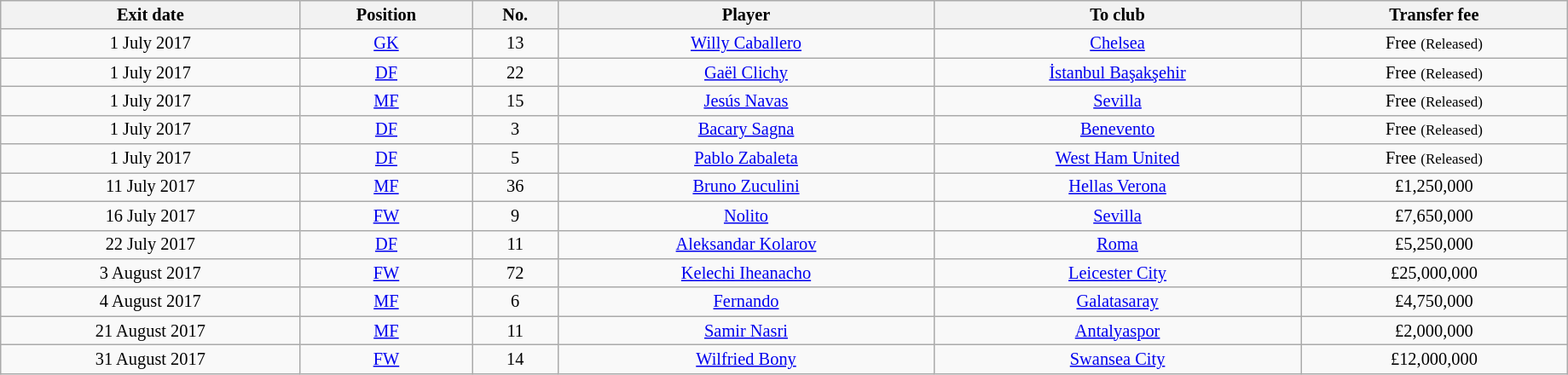<table class="wikitable sortable" style="width:97%; text-align:center; font-size:85%; text-align:centre">
<tr>
<th>Exit date</th>
<th>Position</th>
<th>No.</th>
<th>Player</th>
<th>To club</th>
<th>Transfer fee</th>
</tr>
<tr>
<td>1 July 2017</td>
<td><a href='#'>GK</a></td>
<td>13</td>
<td> <a href='#'>Willy Caballero</a></td>
<td> <a href='#'>Chelsea</a></td>
<td>Free <small>(Released)</small></td>
</tr>
<tr>
<td>1 July 2017</td>
<td><a href='#'>DF</a></td>
<td>22</td>
<td> <a href='#'>Gaël Clichy</a></td>
<td> <a href='#'>İstanbul Başakşehir</a></td>
<td>Free <small>(Released)</small></td>
</tr>
<tr>
<td>1 July 2017</td>
<td><a href='#'>MF</a></td>
<td>15</td>
<td> <a href='#'>Jesús Navas</a></td>
<td> <a href='#'>Sevilla</a></td>
<td>Free <small>(Released)</small></td>
</tr>
<tr>
<td>1 July 2017</td>
<td><a href='#'>DF</a></td>
<td>3</td>
<td> <a href='#'>Bacary Sagna</a></td>
<td> <a href='#'>Benevento</a></td>
<td>Free <small>(Released)</small></td>
</tr>
<tr>
<td>1 July 2017</td>
<td><a href='#'>DF</a></td>
<td>5</td>
<td> <a href='#'>Pablo Zabaleta</a></td>
<td> <a href='#'>West Ham United</a></td>
<td>Free <small>(Released)</small></td>
</tr>
<tr>
<td>11 July 2017</td>
<td><a href='#'>MF</a></td>
<td>36</td>
<td> <a href='#'>Bruno Zuculini</a></td>
<td> <a href='#'>Hellas Verona</a></td>
<td>£1,250,000</td>
</tr>
<tr>
<td>16 July 2017</td>
<td><a href='#'>FW</a></td>
<td>9</td>
<td> <a href='#'>Nolito</a></td>
<td> <a href='#'>Sevilla</a></td>
<td>£7,650,000</td>
</tr>
<tr>
<td>22 July 2017</td>
<td><a href='#'>DF</a></td>
<td>11</td>
<td> <a href='#'>Aleksandar Kolarov</a></td>
<td> <a href='#'>Roma</a></td>
<td>£5,250,000</td>
</tr>
<tr>
<td>3 August 2017</td>
<td><a href='#'>FW</a></td>
<td>72</td>
<td> <a href='#'>Kelechi Iheanacho</a></td>
<td> <a href='#'>Leicester City</a></td>
<td>£25,000,000</td>
</tr>
<tr>
<td>4 August 2017</td>
<td><a href='#'>MF</a></td>
<td>6</td>
<td> <a href='#'>Fernando</a></td>
<td> <a href='#'>Galatasaray</a></td>
<td>£4,750,000</td>
</tr>
<tr>
<td>21 August 2017</td>
<td><a href='#'>MF</a></td>
<td>11</td>
<td> <a href='#'>Samir Nasri</a></td>
<td> <a href='#'>Antalyaspor</a></td>
<td>£2,000,000</td>
</tr>
<tr>
<td>31 August 2017</td>
<td><a href='#'>FW</a></td>
<td>14</td>
<td> <a href='#'>Wilfried Bony</a></td>
<td> <a href='#'>Swansea City</a></td>
<td>£12,000,000</td>
</tr>
</table>
